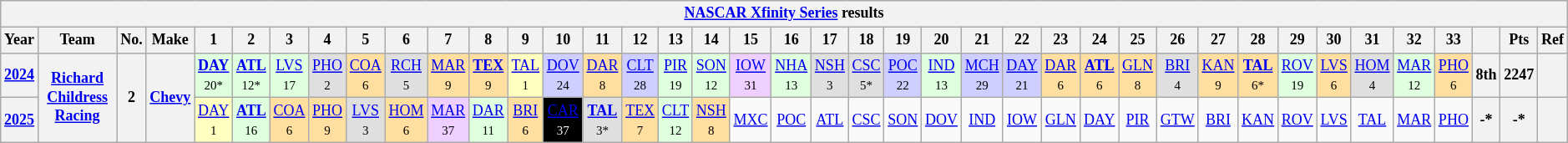<table class="wikitable" style="text-align:center; font-size:75%">
<tr>
<th colspan=42><a href='#'>NASCAR Xfinity Series</a> results</th>
</tr>
<tr>
<th>Year</th>
<th>Team</th>
<th>No.</th>
<th>Make</th>
<th>1</th>
<th>2</th>
<th>3</th>
<th>4</th>
<th>5</th>
<th>6</th>
<th>7</th>
<th>8</th>
<th>9</th>
<th>10</th>
<th>11</th>
<th>12</th>
<th>13</th>
<th>14</th>
<th>15</th>
<th>16</th>
<th>17</th>
<th>18</th>
<th>19</th>
<th>20</th>
<th>21</th>
<th>22</th>
<th>23</th>
<th>24</th>
<th>25</th>
<th>26</th>
<th>27</th>
<th>28</th>
<th>29</th>
<th>30</th>
<th>31</th>
<th>32</th>
<th>33</th>
<th></th>
<th>Pts</th>
<th>Ref</th>
</tr>
<tr>
<th><a href='#'>2024</a></th>
<th rowspan=2><a href='#'>Richard Childress Racing</a></th>
<th rowspan=2>2</th>
<th rowspan=2><a href='#'>Chevy</a></th>
<td style="background:#DFFFDF;"><strong><a href='#'>DAY</a></strong><br><small>20*</small></td>
<td style="background:#DFFFDF;"><strong><a href='#'>ATL</a></strong><br><small>12*</small></td>
<td style="background:#DFFFDF;"><a href='#'>LVS</a><br><small>17</small></td>
<td style="background:#DFDFDF;"><a href='#'>PHO</a><br><small>2</small></td>
<td style="background:#FFDF9F;"><a href='#'>COA</a><br><small>6</small></td>
<td style="background:#DFDFDF;"><a href='#'>RCH</a><br><small>5</small></td>
<td style="background:#FFDF9F;"><a href='#'>MAR</a><br><small>9</small></td>
<td style="background:#FFDF9F;"><strong><a href='#'>TEX</a></strong><br><small>9</small></td>
<td style="background:#FFFFBF;"><a href='#'>TAL</a><br><small>1</small></td>
<td style="background:#CFCFFF;"><a href='#'>DOV</a><br><small>24</small></td>
<td style="background:#FFDF9F;"><a href='#'>DAR</a><br><small>8</small></td>
<td style="background:#CFCFFF;"><a href='#'>CLT</a><br><small>28</small></td>
<td style="background:#DFFFDF;"><a href='#'>PIR</a><br><small>19</small></td>
<td style="background:#DFFFDF;"><a href='#'>SON</a><br><small>12</small></td>
<td style="background:#EFCFFF;"><a href='#'>IOW</a><br><small>31</small></td>
<td style="background:#DFFFDF;"><a href='#'>NHA</a><br><small>13</small></td>
<td style="background:#DFDFDF;"><a href='#'>NSH</a><br><small>3</small></td>
<td style="background:#DFDFDF;"><a href='#'>CSC</a><br><small>5*</small></td>
<td style="background:#CFCFFF;"><a href='#'>POC</a><br><small>22</small></td>
<td style="background:#DFFFDF;"><a href='#'>IND</a><br><small>13</small></td>
<td style="background:#CFCFFF;"><a href='#'>MCH</a><br><small>29</small></td>
<td style="background:#CFCFFF;"><a href='#'>DAY</a><br><small>21</small></td>
<td style="background:#FFDF9F;"><a href='#'>DAR</a><br><small>6</small></td>
<td style="background:#FFDF9F;"><strong><a href='#'>ATL</a></strong><br><small>6</small></td>
<td style="background:#FFDF9F;"><a href='#'>GLN</a><br><small>8</small></td>
<td style="background:#DFDFDF;"><a href='#'>BRI</a><br><small>4</small></td>
<td style="background:#FFDF9F;"><a href='#'>KAN</a><br><small>9</small></td>
<td style="background:#FFDF9F;"><strong><a href='#'>TAL</a></strong><br><small>6*</small></td>
<td style="background:#DFFFDF;"><a href='#'>ROV</a><br><small>19</small></td>
<td style="background:#FFDF9F;"><a href='#'>LVS</a><br><small>6</small></td>
<td style="background:#DFDFDF;"><a href='#'>HOM</a><br><small>4</small></td>
<td style="background:#DFFFDF;"><a href='#'>MAR</a><br><small>12</small></td>
<td style="background:#FFDF9F;"><a href='#'>PHO</a><br><small>6</small></td>
<th>8th</th>
<th>2247</th>
<th></th>
</tr>
<tr>
<th><a href='#'>2025</a></th>
<td style="background:#FFFFBF;"><a href='#'>DAY</a><br><small>1</small></td>
<td style="background:#DFFFDF;"><strong><a href='#'>ATL</a></strong><br><small>16</small></td>
<td style="background:#FFDF9F;"><a href='#'>COA</a><br><small>6</small></td>
<td style="background:#FFDF9F;"><a href='#'>PHO</a><br><small>9</small></td>
<td style="background:#DFDFDF;"><a href='#'>LVS</a><br><small>3</small></td>
<td style="background:#FFDF9F;"><a href='#'>HOM</a><br><small>6</small></td>
<td style="background:#EFCFFF;"><a href='#'>MAR</a><br><small>37</small></td>
<td style="background:#DFFFDF;"><a href='#'>DAR</a><br><small>11</small></td>
<td style="background:#FFDF9F;"><a href='#'>BRI</a><br><small>6</small></td>
<td style="background:#000000;color:white;"><a href='#'><span>CAR</span></a><br><small>37</small></td>
<td style="background:#DFDFDF;"><strong><a href='#'>TAL</a></strong><br><small>3*</small></td>
<td style="background:#FFDF9F;"><a href='#'>TEX</a><br><small>7</small></td>
<td style="background:#DFFFDF;"><a href='#'>CLT</a><br><small>12</small></td>
<td style="background:#FFDF9F;"><a href='#'>NSH</a><br><small>8</small></td>
<td><a href='#'>MXC</a></td>
<td><a href='#'>POC</a></td>
<td><a href='#'>ATL</a></td>
<td><a href='#'>CSC</a></td>
<td><a href='#'>SON</a></td>
<td><a href='#'>DOV</a></td>
<td><a href='#'>IND</a></td>
<td><a href='#'>IOW</a></td>
<td><a href='#'>GLN</a></td>
<td><a href='#'>DAY</a></td>
<td><a href='#'>PIR</a></td>
<td><a href='#'>GTW</a></td>
<td><a href='#'>BRI</a></td>
<td><a href='#'>KAN</a></td>
<td><a href='#'>ROV</a></td>
<td><a href='#'>LVS</a></td>
<td><a href='#'>TAL</a></td>
<td><a href='#'>MAR</a></td>
<td><a href='#'>PHO</a></td>
<th>-*</th>
<th>-*</th>
<th></th>
</tr>
</table>
